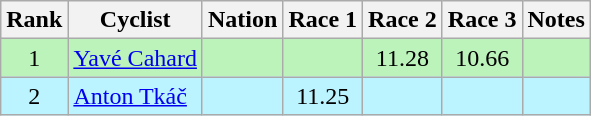<table class="wikitable sortable" style="text-align:center;">
<tr>
<th>Rank</th>
<th>Cyclist</th>
<th>Nation</th>
<th>Race 1</th>
<th>Race 2</th>
<th>Race 3</th>
<th>Notes</th>
</tr>
<tr bgcolor=bbf3bb>
<td>1</td>
<td align=left><a href='#'>Yavé Cahard</a></td>
<td align=left></td>
<td></td>
<td>11.28</td>
<td>10.66</td>
<td></td>
</tr>
<tr bgcolor=bbf3ff>
<td>2</td>
<td align=left><a href='#'>Anton Tkáč</a></td>
<td align=left></td>
<td>11.25</td>
<td></td>
<td></td>
<td></td>
</tr>
</table>
